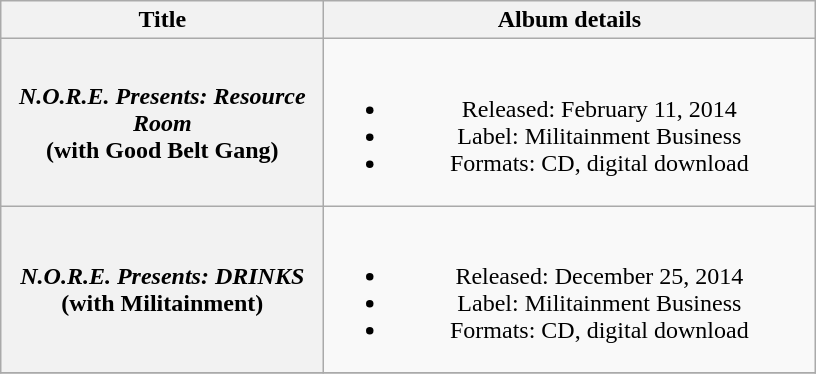<table class="wikitable plainrowheaders" style="text-align:center;">
<tr>
<th scope="col" style="width:13em;">Title</th>
<th scope="col" style="width:20em;">Album details</th>
</tr>
<tr>
<th scope="row"><em>N.O.R.E. Presents: Resource Room</em><br><span>(with Good Belt Gang)</span></th>
<td><br><ul><li>Released: February 11, 2014</li><li>Label: Militainment Business</li><li>Formats: CD, digital download</li></ul></td>
</tr>
<tr>
<th scope="row"><em>N.O.R.E. Presents: DRINKS</em><br><span>(with Militainment)</span></th>
<td><br><ul><li>Released: December 25, 2014</li><li>Label: Militainment Business</li><li>Formats: CD, digital download</li></ul></td>
</tr>
<tr>
</tr>
</table>
